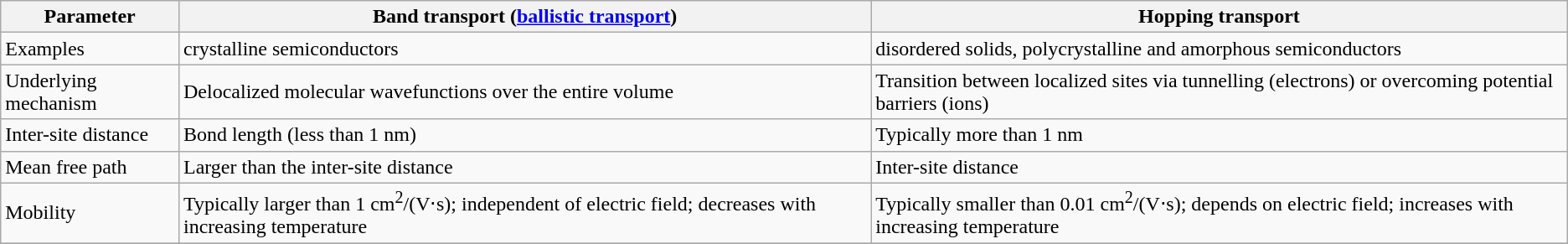<table class="wikitable">
<tr>
<th>Parameter</th>
<th>Band transport (<a href='#'>ballistic transport</a>)</th>
<th>Hopping transport</th>
</tr>
<tr>
<td>Examples</td>
<td>crystalline semiconductors</td>
<td>disordered solids, polycrystalline and amorphous semiconductors</td>
</tr>
<tr>
<td>Underlying mechanism</td>
<td>Delocalized molecular wavefunctions over the entire volume</td>
<td>Transition between localized sites via tunnelling (electrons) or overcoming potential barriers (ions)</td>
</tr>
<tr>
<td>Inter-site distance</td>
<td>Bond length (less than 1 nm)</td>
<td>Typically more than 1 nm</td>
</tr>
<tr>
<td>Mean free path</td>
<td>Larger than the inter-site distance</td>
<td>Inter-site distance</td>
</tr>
<tr>
<td>Mobility</td>
<td>Typically larger than 1 cm<sup>2</sup>/(V⋅s); independent of electric field; decreases with increasing temperature</td>
<td>Typically smaller than 0.01 cm<sup>2</sup>/(V⋅s); depends on electric field; increases with increasing temperature</td>
</tr>
<tr>
</tr>
</table>
